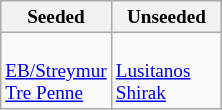<table class="wikitable" style="font-size:80%">
<tr>
<th width=50%>Seeded</th>
<th width=50%>Unseeded</th>
</tr>
<tr>
<td valign=top><br> <a href='#'>EB/Streymur</a><br>
 <a href='#'>Tre Penne</a></td>
<td valign=top><br> <a href='#'>Lusitanos</a><br>
 <a href='#'>Shirak</a></td>
</tr>
</table>
